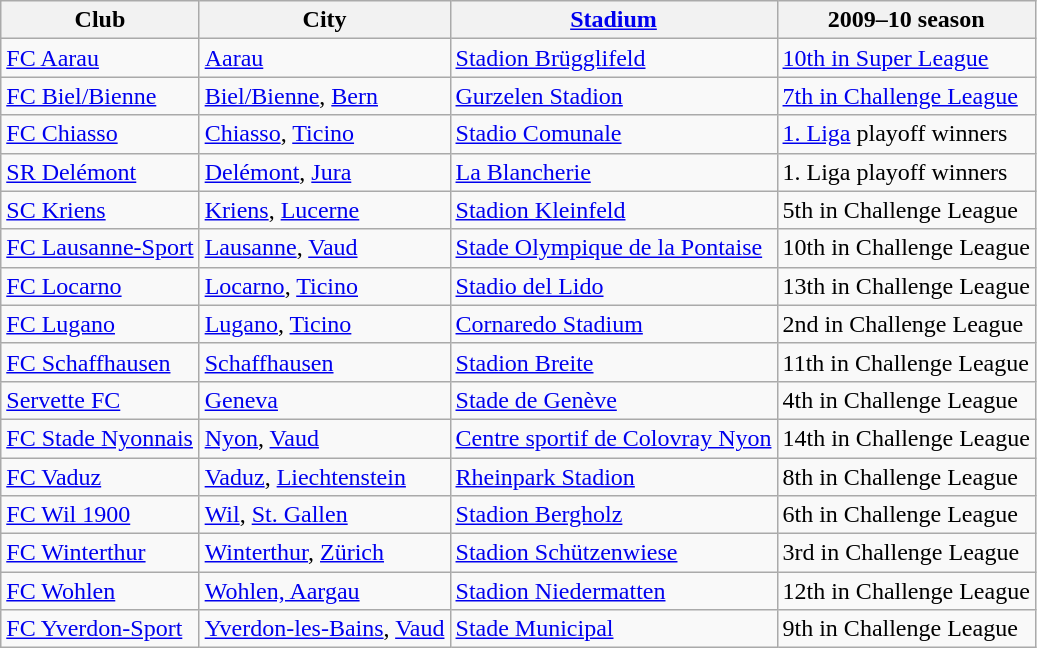<table class="wikitable sortable">
<tr>
<th>Club</th>
<th>City</th>
<th><a href='#'>Stadium</a></th>
<th>2009–10 season</th>
</tr>
<tr>
<td><a href='#'>FC Aarau</a></td>
<td><a href='#'>Aarau</a></td>
<td><a href='#'>Stadion Brügglifeld</a></td>
<td><a href='#'>10th in Super League</a></td>
</tr>
<tr>
<td><a href='#'>FC Biel/Bienne</a></td>
<td><a href='#'>Biel/Bienne</a>, <a href='#'>Bern</a></td>
<td><a href='#'>Gurzelen Stadion</a></td>
<td><a href='#'>7th in Challenge League</a></td>
</tr>
<tr>
<td><a href='#'>FC Chiasso</a></td>
<td><a href='#'>Chiasso</a>, <a href='#'>Ticino</a></td>
<td><a href='#'>Stadio Comunale</a></td>
<td><a href='#'>1. Liga</a> playoff winners</td>
</tr>
<tr>
<td><a href='#'>SR Delémont</a></td>
<td><a href='#'>Delémont</a>, <a href='#'>Jura</a></td>
<td><a href='#'>La Blancherie</a></td>
<td>1. Liga playoff winners</td>
</tr>
<tr>
<td><a href='#'>SC Kriens</a></td>
<td><a href='#'>Kriens</a>, <a href='#'>Lucerne</a></td>
<td><a href='#'>Stadion Kleinfeld</a></td>
<td>5th in Challenge League</td>
</tr>
<tr>
<td><a href='#'>FC Lausanne-Sport</a></td>
<td><a href='#'>Lausanne</a>, <a href='#'>Vaud</a></td>
<td><a href='#'>Stade Olympique de la Pontaise</a></td>
<td>10th in Challenge League</td>
</tr>
<tr>
<td><a href='#'>FC Locarno</a></td>
<td><a href='#'>Locarno</a>, <a href='#'>Ticino</a></td>
<td><a href='#'>Stadio del Lido</a></td>
<td>13th in Challenge League</td>
</tr>
<tr>
<td><a href='#'>FC Lugano</a></td>
<td><a href='#'>Lugano</a>, <a href='#'>Ticino</a></td>
<td><a href='#'>Cornaredo Stadium</a></td>
<td>2nd in Challenge League</td>
</tr>
<tr>
<td><a href='#'>FC Schaffhausen</a></td>
<td><a href='#'>Schaffhausen</a></td>
<td><a href='#'>Stadion Breite</a></td>
<td>11th in Challenge League</td>
</tr>
<tr>
<td><a href='#'>Servette FC</a></td>
<td><a href='#'>Geneva</a></td>
<td><a href='#'>Stade de Genève</a></td>
<td>4th in Challenge League</td>
</tr>
<tr>
<td><a href='#'>FC Stade Nyonnais</a></td>
<td><a href='#'>Nyon</a>, <a href='#'>Vaud</a></td>
<td><a href='#'>Centre sportif de Colovray Nyon</a></td>
<td>14th in Challenge League</td>
</tr>
<tr>
<td><a href='#'>FC Vaduz</a></td>
<td><a href='#'>Vaduz</a>, <a href='#'>Liechtenstein</a></td>
<td><a href='#'>Rheinpark Stadion</a></td>
<td>8th in Challenge League</td>
</tr>
<tr>
<td><a href='#'>FC Wil 1900</a></td>
<td><a href='#'>Wil</a>, <a href='#'>St. Gallen</a></td>
<td><a href='#'>Stadion Bergholz</a></td>
<td>6th in Challenge League</td>
</tr>
<tr>
<td><a href='#'>FC Winterthur</a></td>
<td><a href='#'>Winterthur</a>, <a href='#'>Zürich</a></td>
<td><a href='#'>Stadion Schützenwiese</a></td>
<td>3rd in Challenge League</td>
</tr>
<tr>
<td><a href='#'>FC Wohlen</a></td>
<td><a href='#'>Wohlen, Aargau</a></td>
<td><a href='#'>Stadion Niedermatten</a></td>
<td>12th in Challenge League</td>
</tr>
<tr>
<td><a href='#'>FC Yverdon-Sport</a></td>
<td><a href='#'>Yverdon-les-Bains</a>, <a href='#'>Vaud</a></td>
<td><a href='#'>Stade Municipal</a></td>
<td>9th in Challenge League</td>
</tr>
</table>
